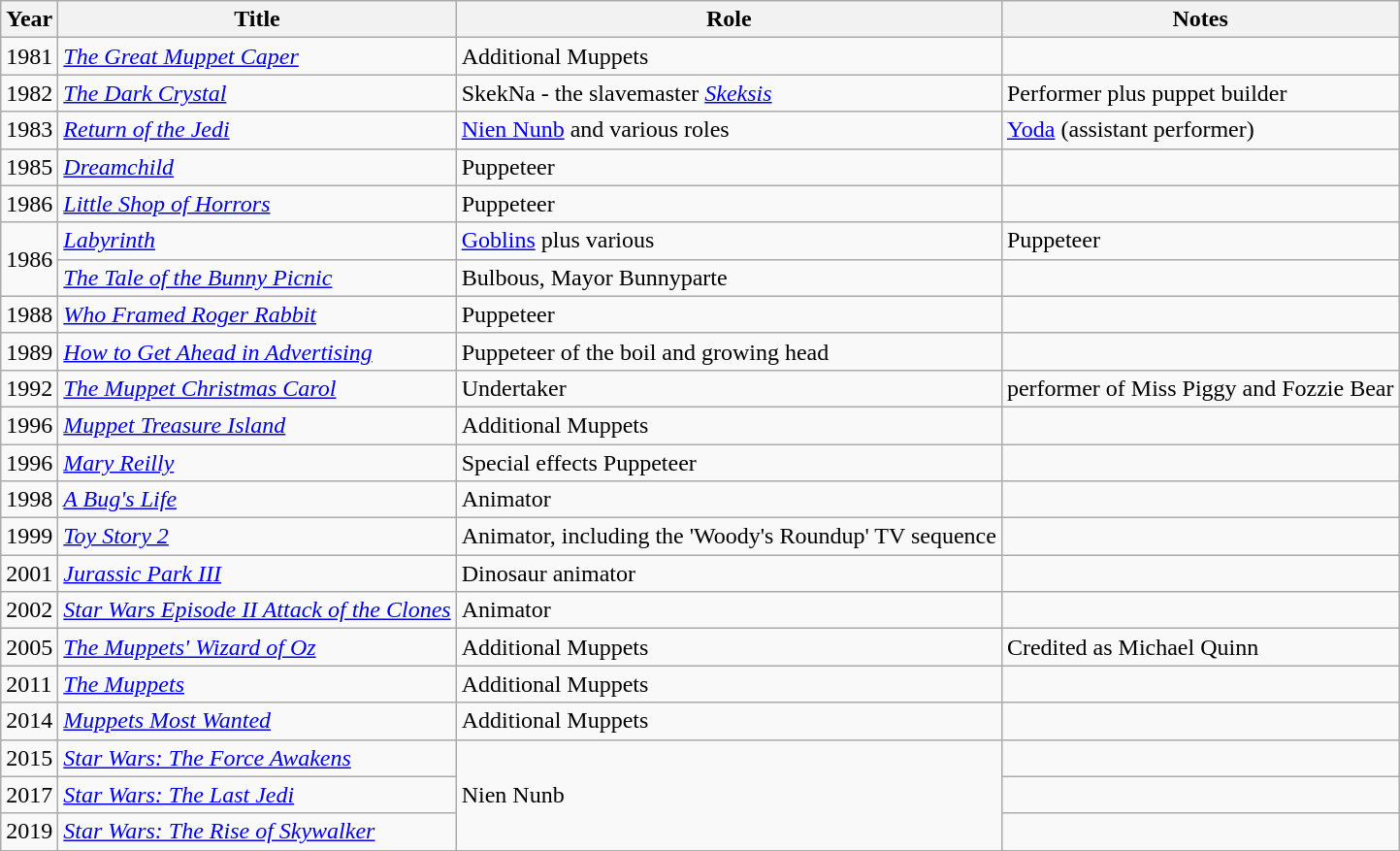<table class="wikitable">
<tr>
<th>Year</th>
<th>Title</th>
<th>Role</th>
<th>Notes</th>
</tr>
<tr>
<td>1981</td>
<td><em><a href='#'>The Great Muppet Caper</a></em></td>
<td>Additional Muppets</td>
<td></td>
</tr>
<tr>
<td>1982</td>
<td><em><a href='#'>The Dark Crystal</a></em></td>
<td>SkekNa - the slavemaster <em><a href='#'>Skeksis</a></em></td>
<td>Performer plus puppet builder</td>
</tr>
<tr>
<td>1983</td>
<td><em><a href='#'>Return of the Jedi</a></em></td>
<td><a href='#'>Nien Nunb</a> and various roles</td>
<td><a href='#'>Yoda</a> (assistant performer)</td>
</tr>
<tr>
<td>1985</td>
<td><em><a href='#'>Dreamchild</a></em></td>
<td>Puppeteer</td>
<td></td>
</tr>
<tr>
<td>1986</td>
<td><em><a href='#'>Little Shop of Horrors</a></em></td>
<td>Puppeteer</td>
<td></td>
</tr>
<tr>
<td rowspan="2">1986</td>
<td><em><a href='#'>Labyrinth</a></em></td>
<td><a href='#'>Goblins</a> plus various</td>
<td>Puppeteer</td>
</tr>
<tr>
<td><em><a href='#'>The Tale of the Bunny Picnic</a></em></td>
<td>Bulbous, Mayor Bunnyparte</td>
<td></td>
</tr>
<tr>
<td>1988</td>
<td><em><a href='#'>Who Framed Roger Rabbit</a></em></td>
<td>Puppeteer</td>
<td></td>
</tr>
<tr>
<td>1989</td>
<td><em><a href='#'>How to Get Ahead in Advertising</a></em></td>
<td>Puppeteer of the boil and growing head</td>
<td></td>
</tr>
<tr>
<td>1992</td>
<td><em><a href='#'>The Muppet Christmas Carol</a></em></td>
<td>Undertaker</td>
<td>performer of Miss Piggy and Fozzie Bear</td>
</tr>
<tr>
<td>1996</td>
<td><em><a href='#'>Muppet Treasure Island</a></em></td>
<td>Additional Muppets</td>
<td></td>
</tr>
<tr>
<td>1996</td>
<td><em><a href='#'>Mary Reilly</a></em></td>
<td>Special effects Puppeteer</td>
<td></td>
</tr>
<tr>
<td>1998</td>
<td><em><a href='#'>A Bug's Life</a></em></td>
<td>Animator</td>
<td></td>
</tr>
<tr>
<td>1999</td>
<td><em><a href='#'>Toy Story 2</a></em></td>
<td>Animator, including the 'Woody's Roundup' TV sequence</td>
<td></td>
</tr>
<tr>
<td>2001</td>
<td><em><a href='#'>Jurassic Park III</a> </em></td>
<td>Dinosaur animator</td>
<td></td>
</tr>
<tr>
<td>2002</td>
<td><em><a href='#'>Star Wars Episode II Attack of the Clones</a></em></td>
<td>Animator</td>
<td></td>
</tr>
<tr>
<td>2005</td>
<td><em><a href='#'>The Muppets' Wizard of Oz</a></em></td>
<td>Additional Muppets</td>
<td>Credited as Michael Quinn</td>
</tr>
<tr>
<td>2011</td>
<td><em><a href='#'>The Muppets</a></em></td>
<td>Additional Muppets</td>
<td></td>
</tr>
<tr>
<td>2014</td>
<td><em><a href='#'>Muppets Most Wanted</a></em></td>
<td>Additional Muppets</td>
<td></td>
</tr>
<tr>
<td>2015</td>
<td><em><a href='#'>Star Wars: The Force Awakens</a></em></td>
<td rowspan="3">Nien Nunb</td>
<td></td>
</tr>
<tr>
<td>2017</td>
<td><em><a href='#'>Star Wars: The Last Jedi</a></em></td>
<td></td>
</tr>
<tr>
<td>2019</td>
<td><em><a href='#'>Star Wars: The Rise of Skywalker</a></em></td>
<td></td>
</tr>
<tr>
</tr>
</table>
